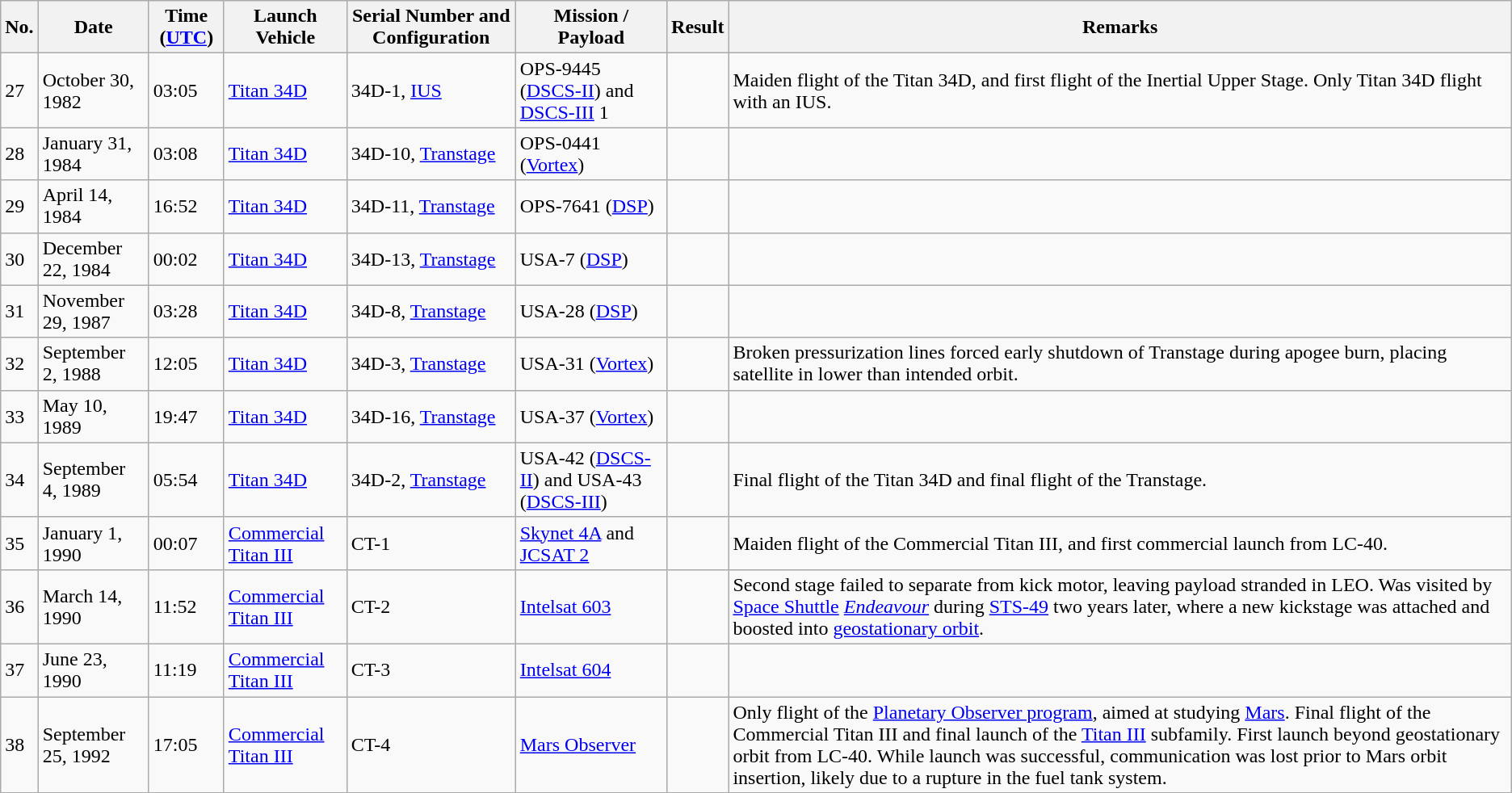<table class="wikitable mw-collapsible mw-collapsed sticky-header">
<tr>
<th>No.</th>
<th>Date</th>
<th>Time (<a href='#'>UTC</a>)</th>
<th>Launch Vehicle</th>
<th>Serial Number and Configuration</th>
<th>Mission / Payload</th>
<th>Result</th>
<th>Remarks</th>
</tr>
<tr>
<td>27</td>
<td>October 30, 1982</td>
<td>03:05</td>
<td><a href='#'>Titan 34D</a></td>
<td>34D-1, <a href='#'>IUS</a></td>
<td>OPS-9445 (<a href='#'>DSCS-II</a>) and <a href='#'>DSCS-III</a> 1</td>
<td></td>
<td>Maiden flight of the Titan 34D, and first flight of the Inertial Upper Stage. Only Titan 34D flight with an IUS.</td>
</tr>
<tr>
<td>28</td>
<td>January 31, 1984</td>
<td>03:08</td>
<td><a href='#'>Titan 34D</a></td>
<td>34D-10, <a href='#'>Transtage</a></td>
<td>OPS-0441 (<a href='#'>Vortex</a>)</td>
<td></td>
<td></td>
</tr>
<tr>
<td>29</td>
<td>April 14, 1984</td>
<td>16:52</td>
<td><a href='#'>Titan 34D</a></td>
<td>34D-11, <a href='#'>Transtage</a></td>
<td>OPS-7641 (<a href='#'>DSP</a>)</td>
<td></td>
<td></td>
</tr>
<tr>
<td>30</td>
<td>December 22, 1984</td>
<td>00:02</td>
<td><a href='#'>Titan 34D</a></td>
<td>34D-13, <a href='#'>Transtage</a></td>
<td>USA-7 (<a href='#'>DSP</a>)</td>
<td></td>
<td></td>
</tr>
<tr>
<td>31</td>
<td>November 29, 1987</td>
<td>03:28</td>
<td><a href='#'>Titan 34D</a></td>
<td>34D-8, <a href='#'>Transtage</a></td>
<td>USA-28 (<a href='#'>DSP</a>)</td>
<td></td>
<td></td>
</tr>
<tr>
<td>32</td>
<td>September 2, 1988</td>
<td>12:05</td>
<td><a href='#'>Titan 34D</a></td>
<td>34D-3, <a href='#'>Transtage</a></td>
<td>USA-31 (<a href='#'>Vortex</a>)</td>
<td></td>
<td>Broken pressurization lines forced early shutdown of Transtage during apogee burn, placing satellite in lower than intended orbit.</td>
</tr>
<tr>
<td>33</td>
<td>May 10, 1989</td>
<td>19:47</td>
<td><a href='#'>Titan 34D</a></td>
<td>34D-16, <a href='#'>Transtage</a></td>
<td>USA-37 (<a href='#'>Vortex</a>)</td>
<td></td>
<td></td>
</tr>
<tr>
<td>34</td>
<td>September 4, 1989</td>
<td>05:54</td>
<td><a href='#'>Titan 34D</a></td>
<td>34D-2, <a href='#'>Transtage</a></td>
<td>USA-42 (<a href='#'>DSCS-II</a>) and USA-43 (<a href='#'>DSCS-III</a>)</td>
<td></td>
<td>Final flight of the Titan 34D and final flight of the Transtage.</td>
</tr>
<tr>
<td>35</td>
<td>January 1, 1990</td>
<td>00:07</td>
<td><a href='#'>Commercial Titan III</a></td>
<td>CT-1</td>
<td><a href='#'>Skynet 4A</a> and <a href='#'>JCSAT 2</a></td>
<td></td>
<td>Maiden flight of the Commercial Titan III, and first commercial launch from LC-40.</td>
</tr>
<tr>
<td>36</td>
<td>March 14, 1990</td>
<td>11:52</td>
<td><a href='#'>Commercial Titan III</a></td>
<td>CT-2</td>
<td><a href='#'>Intelsat 603</a></td>
<td></td>
<td>Second stage failed to separate from kick motor, leaving payload stranded in LEO. Was visited by <a href='#'>Space Shuttle</a> <em><a href='#'>Endeavour</a></em> during <a href='#'>STS-49</a> two years later, where a new kickstage was attached and boosted into <a href='#'>geostationary orbit</a>.</td>
</tr>
<tr>
<td>37</td>
<td>June 23, 1990</td>
<td>11:19</td>
<td><a href='#'>Commercial Titan III</a></td>
<td>CT-3</td>
<td><a href='#'>Intelsat 604</a></td>
<td></td>
<td></td>
</tr>
<tr>
<td>38</td>
<td>September 25, 1992</td>
<td>17:05</td>
<td><a href='#'>Commercial Titan III</a></td>
<td>CT-4</td>
<td><a href='#'>Mars Observer</a></td>
<td></td>
<td>Only flight of the <a href='#'>Planetary Observer program</a>, aimed at studying <a href='#'>Mars</a>. Final flight of the Commercial Titan III and final launch of the <a href='#'>Titan III</a> subfamily. First launch beyond geostationary orbit from LC-40. While launch was successful, communication was lost prior to Mars orbit insertion, likely due to a rupture in the fuel tank system.</td>
</tr>
</table>
